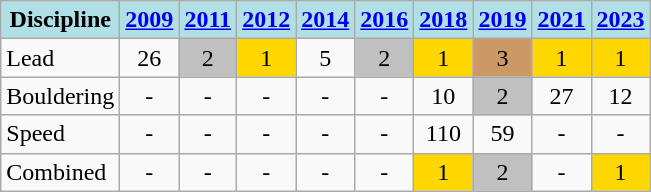<table class="wikitable" style="text-align: center">
<tr>
<th style="background: #b0e0e6">Discipline</th>
<th style="background: #b0e0e6"><a href='#'>2009</a></th>
<th style="background: #b0e0e6"><a href='#'>2011</a></th>
<th style="background: #b0e0e6"><a href='#'>2012</a></th>
<th style="background: #b0e0e6"><a href='#'>2014</a></th>
<th style="background: #b0e0e6"><a href='#'>2016</a></th>
<th style="background: #b0e0e6"><a href='#'>2018</a></th>
<th style="background: #b0e0e6"><a href='#'>2019</a></th>
<th style="background: #b0e0e6"><a href='#'>2021</a></th>
<th style="background: #b0e0e6"><a href='#'>2023</a></th>
</tr>
<tr>
<td align="left">Lead</td>
<td>26</td>
<td style="background: silver">2</td>
<td style="background: gold">1</td>
<td>5</td>
<td style="background: silver">2</td>
<td style="background: gold">1</td>
<td style="background: #cc9966">3</td>
<td style="background: gold">1</td>
<td style="background: gold">1</td>
</tr>
<tr>
<td align="left">Bouldering</td>
<td>-</td>
<td>-</td>
<td>-</td>
<td>-</td>
<td>-</td>
<td>10</td>
<td style="background: silver">2</td>
<td>27</td>
<td>12</td>
</tr>
<tr>
<td align="left">Speed</td>
<td>-</td>
<td>-</td>
<td>-</td>
<td>-</td>
<td>-</td>
<td>110</td>
<td>59</td>
<td>-</td>
<td>-</td>
</tr>
<tr>
<td align="left">Combined</td>
<td>-</td>
<td>-</td>
<td>-</td>
<td>-</td>
<td>-</td>
<td style="background: gold">1</td>
<td style="background: silver">2</td>
<td>-</td>
<td style="background: gold">1</td>
</tr>
</table>
